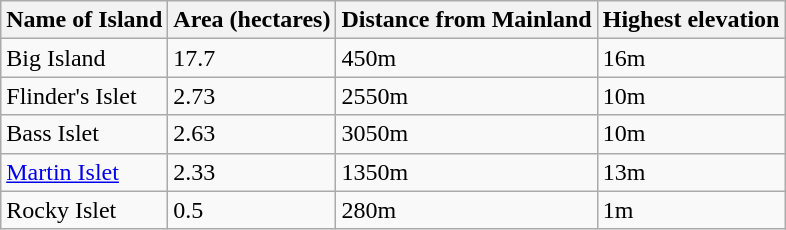<table class="wikitable">
<tr>
<th>Name of Island</th>
<th>Area (hectares)</th>
<th>Distance from Mainland</th>
<th>Highest elevation</th>
</tr>
<tr>
<td>Big Island</td>
<td>17.7</td>
<td>450m</td>
<td>16m</td>
</tr>
<tr>
<td>Flinder's Islet</td>
<td>2.73</td>
<td>2550m</td>
<td>10m</td>
</tr>
<tr>
<td>Bass Islet</td>
<td>2.63</td>
<td>3050m</td>
<td>10m</td>
</tr>
<tr>
<td><a href='#'>Martin Islet</a></td>
<td>2.33</td>
<td>1350m</td>
<td>13m</td>
</tr>
<tr>
<td>Rocky Islet</td>
<td>0.5</td>
<td>280m</td>
<td>1m</td>
</tr>
</table>
